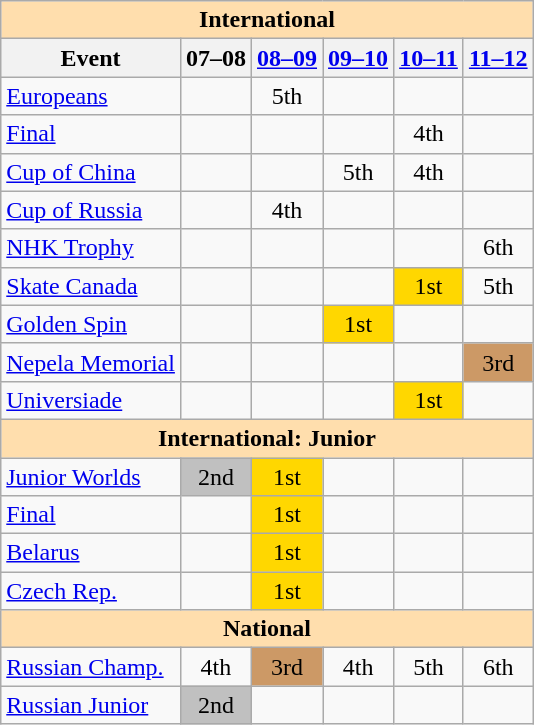<table class="wikitable" style="text-align:center">
<tr>
<th style="background-color: #ffdead; " colspan=6 align=center>International</th>
</tr>
<tr>
<th>Event</th>
<th>07–08</th>
<th><a href='#'>08–09</a></th>
<th><a href='#'>09–10</a></th>
<th><a href='#'>10–11</a></th>
<th><a href='#'>11–12</a></th>
</tr>
<tr>
<td align=left><a href='#'>Europeans</a></td>
<td></td>
<td>5th</td>
<td></td>
<td></td>
<td></td>
</tr>
<tr>
<td align=left> <a href='#'>Final</a></td>
<td></td>
<td></td>
<td></td>
<td>4th</td>
<td></td>
</tr>
<tr>
<td align=left> <a href='#'>Cup of China</a></td>
<td></td>
<td></td>
<td>5th</td>
<td>4th</td>
<td></td>
</tr>
<tr>
<td align=left> <a href='#'>Cup of Russia</a></td>
<td></td>
<td>4th</td>
<td></td>
<td></td>
<td></td>
</tr>
<tr>
<td align=left> <a href='#'>NHK Trophy</a></td>
<td></td>
<td></td>
<td></td>
<td></td>
<td>6th</td>
</tr>
<tr>
<td align=left> <a href='#'>Skate Canada</a></td>
<td></td>
<td></td>
<td></td>
<td bgcolor=gold>1st</td>
<td>5th</td>
</tr>
<tr>
<td align=left><a href='#'>Golden Spin</a></td>
<td></td>
<td></td>
<td bgcolor=gold>1st</td>
<td></td>
<td></td>
</tr>
<tr>
<td align=left><a href='#'>Nepela Memorial</a></td>
<td></td>
<td></td>
<td></td>
<td></td>
<td bgcolor=cc9966>3rd</td>
</tr>
<tr>
<td align=left><a href='#'>Universiade</a></td>
<td></td>
<td></td>
<td></td>
<td bgcolor=gold>1st</td>
<td></td>
</tr>
<tr>
<th style="background-color: #ffdead; " colspan=6 align=center>International: Junior</th>
</tr>
<tr>
<td align=left><a href='#'>Junior Worlds</a></td>
<td bgcolor=silver>2nd</td>
<td bgcolor=gold>1st</td>
<td></td>
<td></td>
<td></td>
</tr>
<tr>
<td align=left> <a href='#'>Final</a></td>
<td></td>
<td bgcolor=gold>1st</td>
<td></td>
<td></td>
<td></td>
</tr>
<tr>
<td align=left> <a href='#'>Belarus</a></td>
<td></td>
<td bgcolor=gold>1st</td>
<td></td>
<td></td>
<td></td>
</tr>
<tr>
<td align=left> <a href='#'>Czech Rep.</a></td>
<td></td>
<td bgcolor=gold>1st</td>
<td></td>
<td></td>
<td></td>
</tr>
<tr>
<th style="background-color: #ffdead; " colspan=6 align=center>National</th>
</tr>
<tr>
<td align=left><a href='#'>Russian Champ.</a></td>
<td>4th</td>
<td bgcolor=cc9966>3rd</td>
<td>4th</td>
<td>5th</td>
<td>6th</td>
</tr>
<tr>
<td align=left><a href='#'>Russian Junior</a></td>
<td bgcolor=silver>2nd</td>
<td></td>
<td></td>
<td></td>
<td></td>
</tr>
</table>
